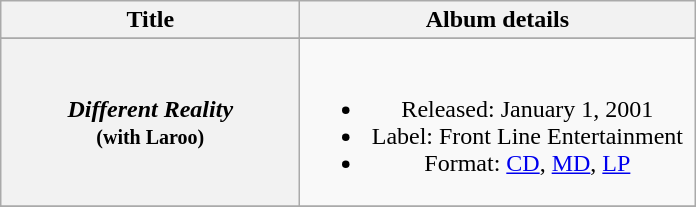<table class="wikitable plainrowheaders" style="text-align:center;">
<tr>
<th scope="col" rowspan="1" style="width:12em;">Title</th>
<th scope="col" rowspan="1" style="width:16em;">Album details</th>
</tr>
<tr>
</tr>
<tr>
<th scope="row"><em>Different Reality</em><br><small>(with Laroo)</small></th>
<td><br><ul><li>Released: January 1, 2001</li><li>Label: Front Line Entertainment</li><li>Format: <a href='#'>CD</a>, <a href='#'>MD</a>, <a href='#'>LP</a></li></ul></td>
</tr>
<tr>
</tr>
</table>
